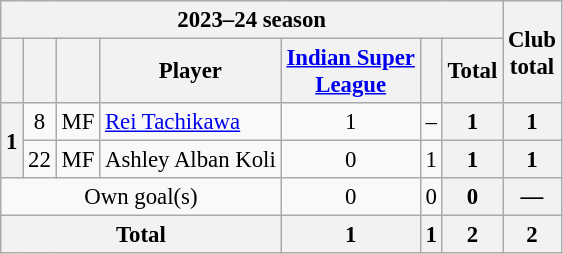<table class="wikitable sortable" style="text-align:center; font-size:95%;">
<tr>
<th colspan="7">2023–24 season</th>
<th rowspan="2">Club<br>total</th>
</tr>
<tr>
<th></th>
<th></th>
<th></th>
<th>Player</th>
<th><a href='#'>Indian Super<br>League</a></th>
<th></th>
<th>Total</th>
</tr>
<tr>
<th rowspan="2">1</th>
<td>8</td>
<td>MF</td>
<td style="text-align:left;"> <a href='#'>Rei Tachikawa</a></td>
<td>1</td>
<td>–</td>
<th>1</th>
<th>1</th>
</tr>
<tr>
<td>22</td>
<td>MF</td>
<td style="text-align:left;"> Ashley Alban Koli</td>
<td>0</td>
<td>1</td>
<th>1</th>
<th>1</th>
</tr>
<tr>
<td colspan="4">Own goal(s)</td>
<td>0</td>
<td>0</td>
<th>0</th>
<th>—</th>
</tr>
<tr>
<th colspan="4">Total</th>
<th>1</th>
<th>1</th>
<th>2</th>
<th>2</th>
</tr>
</table>
